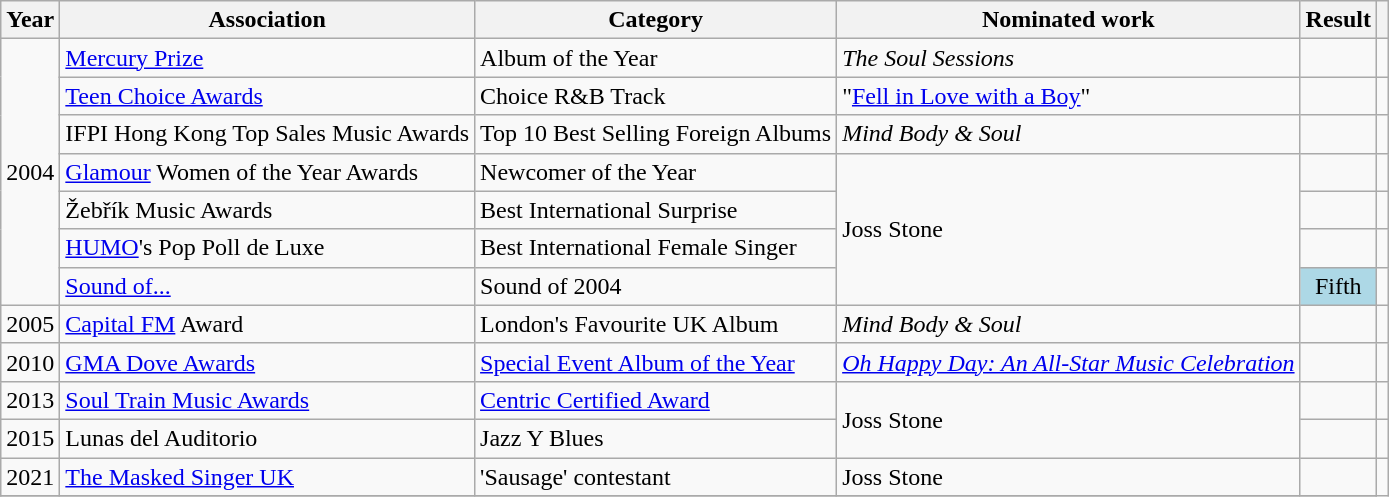<table class="wikitable">
<tr>
<th>Year</th>
<th>Association</th>
<th>Category</th>
<th>Nominated work</th>
<th>Result</th>
<th></th>
</tr>
<tr>
<td rowspan="7">2004</td>
<td><a href='#'>Mercury Prize</a></td>
<td>Album of the Year</td>
<td><em>The Soul Sessions</em></td>
<td></td>
<td></td>
</tr>
<tr>
<td><a href='#'>Teen Choice Awards</a></td>
<td>Choice R&B Track</td>
<td>"<a href='#'>Fell in Love with a Boy</a>"</td>
<td></td>
<td></td>
</tr>
<tr>
<td>IFPI Hong Kong Top Sales Music Awards</td>
<td>Top 10 Best Selling Foreign Albums</td>
<td><em>Mind Body & Soul</em></td>
<td></td>
<td></td>
</tr>
<tr>
<td><a href='#'>Glamour</a> Women of the Year Awards</td>
<td>Newcomer of the Year</td>
<td rowspan="4">Joss Stone</td>
<td></td>
<td></td>
</tr>
<tr>
<td>Žebřík Music Awards</td>
<td>Best International Surprise</td>
<td></td>
<td></td>
</tr>
<tr>
<td><a href='#'>HUMO</a>'s Pop Poll de Luxe</td>
<td>Best International Female Singer</td>
<td></td>
<td></td>
</tr>
<tr>
<td><a href='#'>Sound of...</a></td>
<td>Sound of 2004</td>
<td align="center" style="background:lightblue">Fifth</td>
<td></td>
</tr>
<tr>
<td rowspan="1">2005</td>
<td><a href='#'>Capital FM</a> Award</td>
<td>London's Favourite UK Album</td>
<td><em>Mind Body & Soul</em></td>
<td></td>
<td></td>
</tr>
<tr>
<td>2010</td>
<td><a href='#'>GMA Dove Awards</a></td>
<td><a href='#'>Special Event Album of the Year</a></td>
<td><em><a href='#'>Oh Happy Day: An All-Star Music Celebration</a></em></td>
<td></td>
<td></td>
</tr>
<tr>
<td>2013</td>
<td><a href='#'>Soul Train Music Awards</a></td>
<td><a href='#'>Centric Certified Award</a></td>
<td rowspan=2>Joss Stone</td>
<td></td>
<td></td>
</tr>
<tr>
<td rowspan=1>2015</td>
<td>Lunas del Auditorio</td>
<td>Jazz Y Blues</td>
<td></td>
<td></td>
</tr>
<tr>
<td rowspan=1>2021</td>
<td><a href='#'>The Masked Singer UK</a></td>
<td>'Sausage' contestant</td>
<td rowspan=1>Joss Stone</td>
<td></td>
</tr>
<tr>
</tr>
</table>
